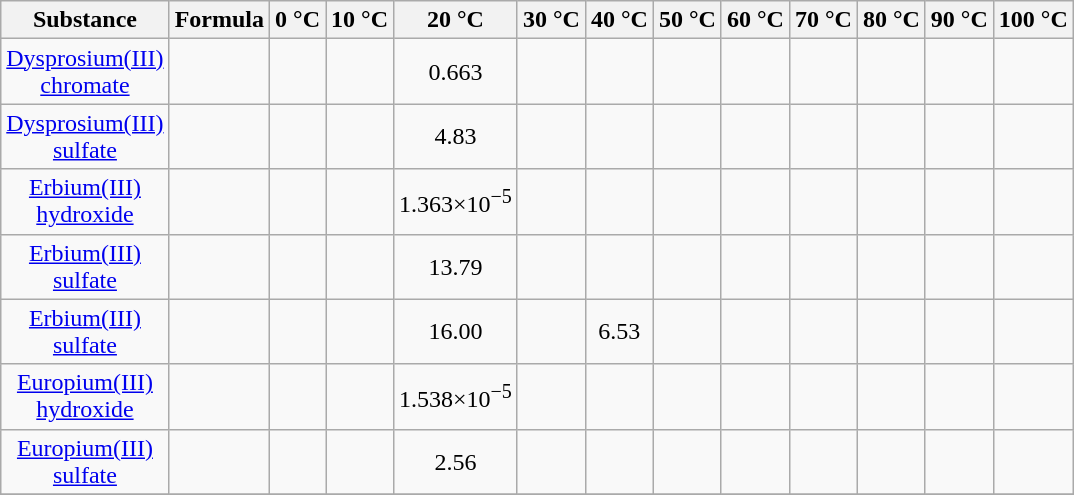<table class="wikitable sticky-header sortable" style="text-align:center;font-size: 10ml;">
<tr>
<th scope="col" style="width: 4em;">Substance</th>
<th scope="col" class="unsortable" style="width: 3em;">Formula</th>
<th scope="col">0 °C</th>
<th scope="col">10 °C</th>
<th scope="col">20 °C</th>
<th scope="col">30 °C</th>
<th scope="col">40 °C</th>
<th scope="col">50 °C</th>
<th scope="col">60 °C</th>
<th scope="col">70 °C</th>
<th scope="col">80 °C</th>
<th scope="col">90 °C</th>
<th scope="col">100 °C</th>
</tr>
<tr>
<td><a href='#'>Dysprosium(III) chromate</a></td>
<td><a href='#'></a></td>
<td></td>
<td></td>
<td>0.663</td>
<td></td>
<td></td>
<td></td>
<td></td>
<td></td>
<td></td>
<td></td>
<td></td>
</tr>
<tr>
<td><a href='#'>Dysprosium(III) sulfate</a></td>
<td><a href='#'></a></td>
<td></td>
<td></td>
<td>4.83</td>
<td></td>
<td></td>
<td></td>
<td></td>
<td></td>
<td></td>
<td></td>
<td></td>
</tr>
<tr>
<td><a href='#'>Erbium(III) hydroxide</a></td>
<td><a href='#'></a></td>
<td></td>
<td></td>
<td>1.363×10<sup>−5</sup></td>
<td></td>
<td></td>
<td></td>
<td></td>
<td></td>
<td></td>
<td></td>
<td></td>
</tr>
<tr>
<td><a href='#'>Erbium(III) sulfate</a></td>
<td><a href='#'></a></td>
<td></td>
<td></td>
<td>13.79</td>
<td></td>
<td></td>
<td></td>
<td></td>
<td></td>
<td></td>
<td></td>
<td></td>
</tr>
<tr>
<td><a href='#'>Erbium(III) sulfate</a></td>
<td><a href='#'></a></td>
<td></td>
<td></td>
<td>16.00</td>
<td></td>
<td>6.53</td>
<td></td>
<td></td>
<td></td>
<td></td>
<td></td>
<td></td>
</tr>
<tr>
<td><a href='#'>Europium(III) hydroxide</a></td>
<td><a href='#'></a></td>
<td></td>
<td></td>
<td>1.538×10<sup>−5</sup></td>
<td></td>
<td></td>
<td></td>
<td></td>
<td></td>
<td></td>
<td></td>
<td></td>
</tr>
<tr>
<td><a href='#'>Europium(III) sulfate</a></td>
<td><a href='#'></a></td>
<td></td>
<td></td>
<td>2.56</td>
<td></td>
<td></td>
<td></td>
<td></td>
<td></td>
<td></td>
<td></td>
<td></td>
</tr>
<tr>
</tr>
</table>
